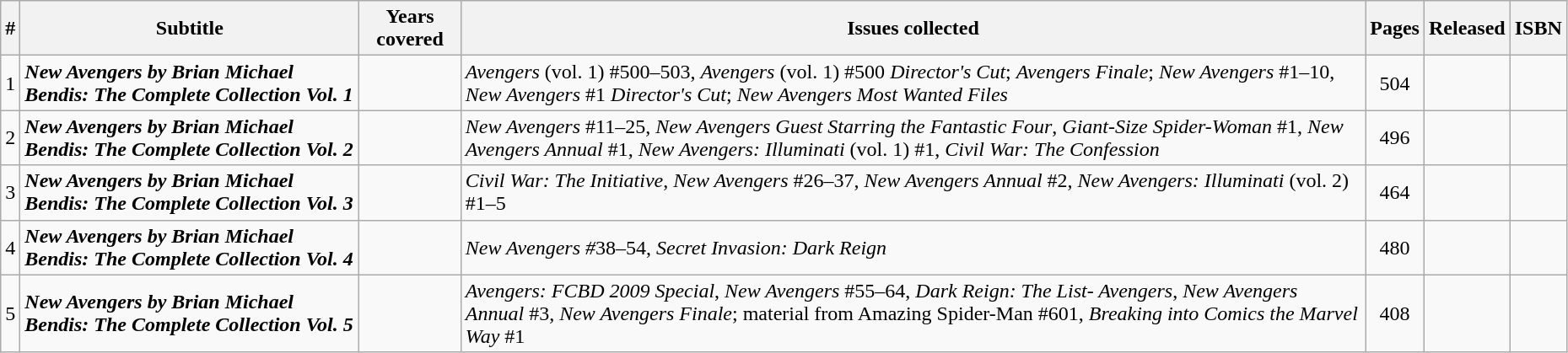<table class="wikitable sortable" width=98%>
<tr>
<th class="unsortable">#</th>
<th class="unsortable">Subtitle</th>
<th>Years covered</th>
<th class="unsortable">Issues collected</th>
<th class="unsortable">Pages</th>
<th>Released</th>
<th class="unsortable">ISBN</th>
</tr>
<tr>
<td>1</td>
<td><strong><em>New Avengers by Brian Michael Bendis: The Complete Collection Vol. 1</em></strong></td>
<td></td>
<td><em>Avengers</em> (vol. 1) #500–503, <em>Avengers</em> (vol. 1) #500 <em>Director's Cut</em>; <em>Avengers Finale</em>; <em>New Avengers</em> #1–10, <em>New Avengers</em> #1 <em>Director's Cut</em>; <em>New Avengers Most Wanted Files</em></td>
<td style="text-align: center;">504</td>
<td></td>
<td></td>
</tr>
<tr>
<td>2</td>
<td><strong><em>New Avengers by Brian Michael Bendis: The Complete Collection Vol. 2</em></strong></td>
<td></td>
<td><em>New Avengers</em> #11–25, <em>New Avengers Guest Starring the Fantastic Four</em>, <em>Giant-Size Spider-Woman</em> #1, <em>New Avengers Annual</em> #1, <em>New Avengers: Illuminati</em> (vol. 1) #1, <em>Civil War: The Confession</em></td>
<td style="text-align: center;">496</td>
<td></td>
<td></td>
</tr>
<tr>
<td>3</td>
<td><strong><em>New Avengers by Brian Michael Bendis: The Complete Collection Vol. 3</em></strong></td>
<td></td>
<td><em>Civil War: The Initiative</em>, <em>New Avengers</em> #26–37, <em>New Avengers Annual</em> #2, <em>New Avengers: Illuminati</em> (vol. 2) #1–5</td>
<td style="text-align: center;">464</td>
<td></td>
<td></td>
</tr>
<tr>
<td>4</td>
<td><strong><em>New Avengers by Brian Michael Bendis: The Complete Collection Vol. 4</em></strong></td>
<td></td>
<td><em>New Avengers #</em>38–54, <em>Secret Invasion: Dark Reign</em></td>
<td style="text-align: center;">480</td>
<td></td>
<td></td>
</tr>
<tr>
<td>5</td>
<td><strong><em>New Avengers by Brian Michael Bendis: The Complete Collection Vol. 5</em></strong></td>
<td></td>
<td><em>Avengers: FCBD 2009 Special</em>, <em>New Avengers</em> #55–64, <em>Dark Reign: The List- Avengers</em>, <em>New Avengers Annual</em> #3, <em>New Avengers Finale</em>; material from Amazing Spider-Man #601, <em>Breaking into Comics the Marvel Way</em> #1</td>
<td style="text-align: center;">408</td>
<td></td>
<td></td>
</tr>
</table>
